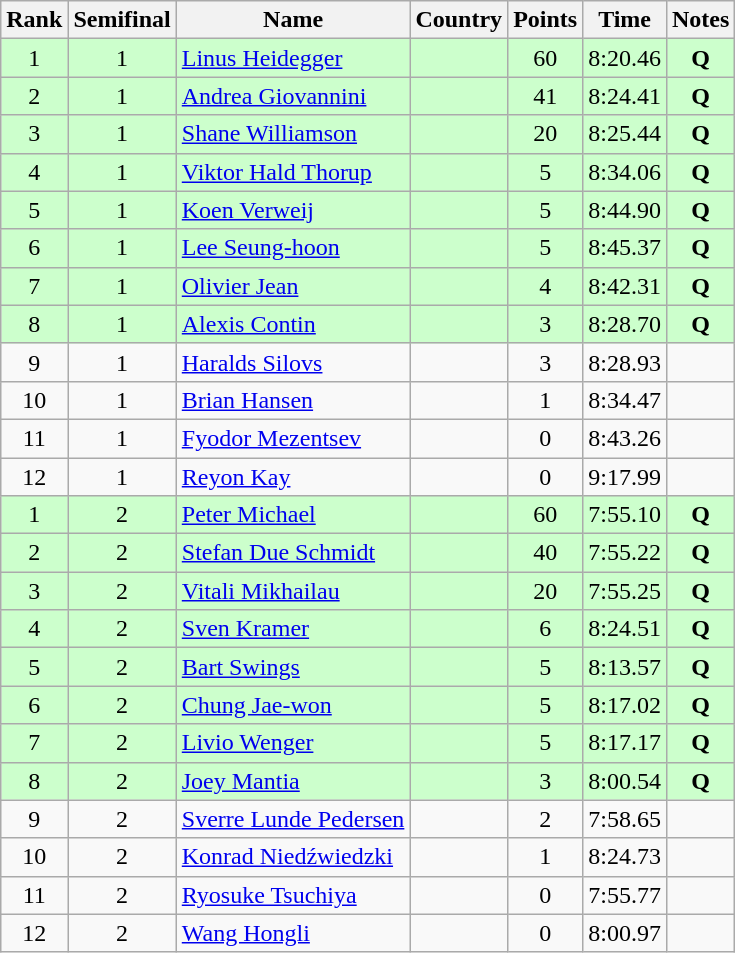<table class="wikitable sortable" style="text-align:center">
<tr>
<th>Rank</th>
<th>Semifinal</th>
<th>Name</th>
<th>Country</th>
<th>Points</th>
<th>Time</th>
<th>Notes</th>
</tr>
<tr bgcolor="#ccffcc">
<td>1</td>
<td>1</td>
<td align="left"><a href='#'>Linus Heidegger</a></td>
<td align="left"></td>
<td>60</td>
<td>8:20.46</td>
<td><strong>Q</strong></td>
</tr>
<tr bgcolor="#ccffcc">
<td>2</td>
<td>1</td>
<td align="left"><a href='#'>Andrea Giovannini</a></td>
<td align="left"></td>
<td>41</td>
<td>8:24.41</td>
<td><strong>Q</strong></td>
</tr>
<tr bgcolor="#ccffcc">
<td>3</td>
<td>1</td>
<td align="left"><a href='#'>Shane Williamson</a></td>
<td align="left"></td>
<td>20</td>
<td>8:25.44</td>
<td><strong>Q</strong></td>
</tr>
<tr bgcolor="#ccffcc">
<td>4</td>
<td>1</td>
<td align="left"><a href='#'>Viktor Hald Thorup</a></td>
<td align="left"></td>
<td>5</td>
<td>8:34.06</td>
<td><strong>Q</strong></td>
</tr>
<tr bgcolor="#ccffcc">
<td>5</td>
<td>1</td>
<td align="left"><a href='#'>Koen Verweij</a></td>
<td align="left"></td>
<td>5</td>
<td>8:44.90</td>
<td><strong>Q</strong></td>
</tr>
<tr bgcolor="#ccffcc">
<td>6</td>
<td>1</td>
<td align="left"><a href='#'>Lee Seung-hoon</a></td>
<td align="left"></td>
<td>5</td>
<td>8:45.37</td>
<td><strong>Q</strong></td>
</tr>
<tr bgcolor="#ccffcc">
<td>7</td>
<td>1</td>
<td align="left"><a href='#'>Olivier Jean</a></td>
<td align="left"></td>
<td>4</td>
<td>8:42.31</td>
<td><strong>Q</strong></td>
</tr>
<tr bgcolor="#ccffcc">
<td>8</td>
<td>1</td>
<td align="left"><a href='#'>Alexis Contin </a></td>
<td align="left"></td>
<td>3</td>
<td>8:28.70</td>
<td><strong>Q</strong></td>
</tr>
<tr>
<td>9</td>
<td>1</td>
<td align="left"><a href='#'>Haralds Silovs</a></td>
<td align="left"></td>
<td>3</td>
<td>8:28.93</td>
<td></td>
</tr>
<tr>
<td>10</td>
<td>1</td>
<td align="left"><a href='#'>Brian Hansen</a></td>
<td align="left"></td>
<td>1</td>
<td>8:34.47</td>
<td></td>
</tr>
<tr>
<td>11</td>
<td>1</td>
<td align="left"><a href='#'>Fyodor Mezentsev</a></td>
<td align="left"></td>
<td>0</td>
<td>8:43.26</td>
<td></td>
</tr>
<tr>
<td>12</td>
<td>1</td>
<td align="left"><a href='#'>Reyon Kay</a></td>
<td align="left"></td>
<td>0</td>
<td>9:17.99</td>
<td></td>
</tr>
<tr bgcolor="#ccffcc">
<td>1</td>
<td>2</td>
<td align="left"><a href='#'>Peter Michael</a></td>
<td align="left"></td>
<td>60</td>
<td>7:55.10</td>
<td><strong>Q</strong></td>
</tr>
<tr bgcolor="#ccffcc">
<td>2</td>
<td>2</td>
<td align="left"><a href='#'>Stefan Due Schmidt</a></td>
<td align="left"></td>
<td>40</td>
<td>7:55.22</td>
<td><strong>Q</strong></td>
</tr>
<tr bgcolor="#ccffcc">
<td>3</td>
<td>2</td>
<td align="left"><a href='#'>Vitali Mikhailau</a></td>
<td align="left"></td>
<td>20</td>
<td>7:55.25</td>
<td><strong>Q</strong></td>
</tr>
<tr bgcolor="#ccffcc">
<td>4</td>
<td>2</td>
<td align="left"><a href='#'>Sven Kramer</a></td>
<td align="left"></td>
<td>6</td>
<td>8:24.51</td>
<td><strong>Q</strong></td>
</tr>
<tr bgcolor="#ccffcc">
<td>5</td>
<td>2</td>
<td align="left"><a href='#'>Bart Swings</a></td>
<td align="left"></td>
<td>5</td>
<td>8:13.57</td>
<td><strong>Q</strong></td>
</tr>
<tr bgcolor="#ccffcc">
<td>6</td>
<td>2</td>
<td align="left"><a href='#'>Chung Jae-won</a></td>
<td align="left"></td>
<td>5</td>
<td>8:17.02</td>
<td><strong>Q</strong></td>
</tr>
<tr bgcolor="#ccffcc">
<td>7</td>
<td>2</td>
<td align="left"><a href='#'>Livio Wenger</a></td>
<td align="left"></td>
<td>5</td>
<td>8:17.17</td>
<td><strong>Q</strong></td>
</tr>
<tr bgcolor="#ccffcc">
<td>8</td>
<td>2</td>
<td align="left"><a href='#'>Joey Mantia</a></td>
<td align="left"></td>
<td>3</td>
<td>8:00.54</td>
<td><strong>Q</strong></td>
</tr>
<tr>
<td>9</td>
<td>2</td>
<td align="left"><a href='#'>Sverre Lunde Pedersen</a></td>
<td align="left"></td>
<td>2</td>
<td>7:58.65</td>
<td></td>
</tr>
<tr>
<td>10</td>
<td>2</td>
<td align="left"><a href='#'>Konrad Niedźwiedzki</a></td>
<td align="left"></td>
<td>1</td>
<td>8:24.73</td>
<td></td>
</tr>
<tr>
<td>11</td>
<td>2</td>
<td align="left"><a href='#'>Ryosuke Tsuchiya</a></td>
<td align="left"></td>
<td>0</td>
<td>7:55.77</td>
<td></td>
</tr>
<tr>
<td>12</td>
<td>2</td>
<td align="left"><a href='#'>Wang Hongli</a></td>
<td align="left"></td>
<td>0</td>
<td>8:00.97</td>
<td></td>
</tr>
</table>
